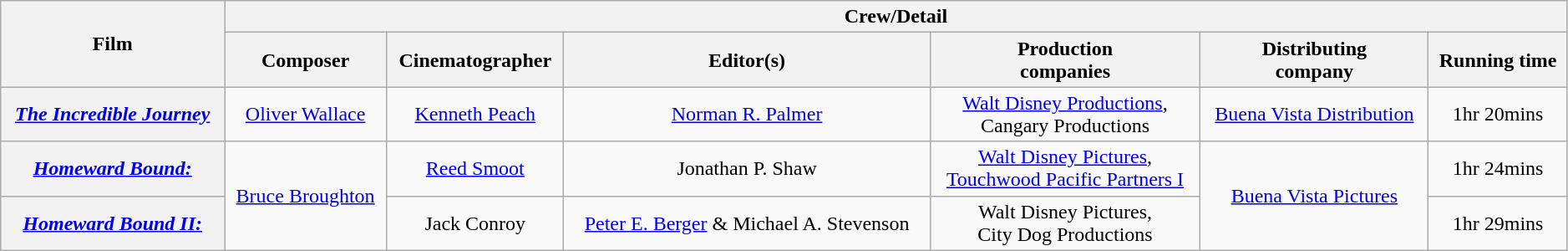<table class="wikitable sortable" style="text-align:center; width:99%;">
<tr>
<th rowspan="2">Film</th>
<th colspan="7">Crew/Detail</th>
</tr>
<tr>
<th style="text-align:center;">Composer</th>
<th style="text-align:center;">Cinematographer</th>
<th style="text-align:center;">Editor(s)</th>
<th style="text-align:center;">Production <br>companies</th>
<th style="text-align:center;">Distributing <br>company</th>
<th style="text-align:center;">Running time</th>
</tr>
<tr>
<th><em><a href='#'>The Incredible Journey</a></em></th>
<td><a href='#'>Oliver Wallace</a></td>
<td><a href='#'>Kenneth Peach</a></td>
<td><a href='#'>Norman R. Palmer</a></td>
<td><a href='#'>Walt Disney Productions</a>, <br>Cangary Productions</td>
<td><a href='#'>Buena Vista Distribution</a></td>
<td>1hr 20mins</td>
</tr>
<tr>
<th><em><a href='#'>Homeward Bound: <br></a></em></th>
<td rowspan="2"><a href='#'>Bruce Broughton</a></td>
<td><a href='#'>Reed Smoot</a></td>
<td>Jonathan P. Shaw</td>
<td><a href='#'>Walt Disney Pictures</a>, <br><a href='#'>Touchwood Pacific Partners I</a></td>
<td rowspan="2"><a href='#'>Buena Vista Pictures</a></td>
<td>1hr 24mins</td>
</tr>
<tr>
<th><em><a href='#'>Homeward Bound II: <br></a></em></th>
<td>Jack Conroy</td>
<td><a href='#'>Peter E. Berger</a> & Michael A. Stevenson</td>
<td>Walt Disney Pictures, <br>City Dog Productions</td>
<td>1hr 29mins</td>
</tr>
</table>
